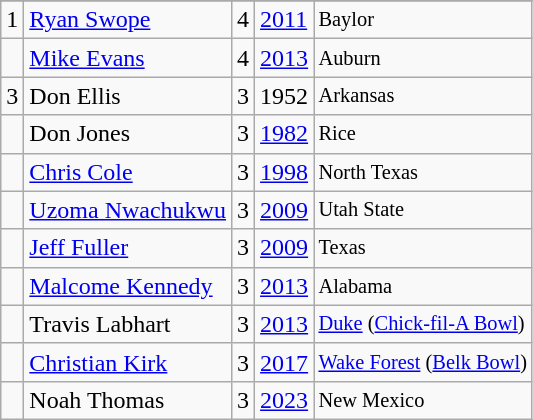<table class="wikitable">
<tr>
</tr>
<tr>
<td>1</td>
<td><a href='#'>Ryan Swope</a></td>
<td>4</td>
<td><a href='#'>2011</a></td>
<td style="font-size:85%;">Baylor</td>
</tr>
<tr>
<td></td>
<td><a href='#'>Mike Evans</a></td>
<td>4</td>
<td><a href='#'>2013</a></td>
<td style="font-size:85%;">Auburn</td>
</tr>
<tr>
<td>3</td>
<td>Don Ellis</td>
<td>3</td>
<td>1952</td>
<td style="font-size:85%;">Arkansas</td>
</tr>
<tr>
<td></td>
<td>Don Jones</td>
<td>3</td>
<td><a href='#'>1982</a></td>
<td style="font-size:85%;">Rice</td>
</tr>
<tr>
<td></td>
<td><a href='#'>Chris Cole</a></td>
<td>3</td>
<td><a href='#'>1998</a></td>
<td style="font-size:85%;">North Texas</td>
</tr>
<tr>
<td></td>
<td><a href='#'>Uzoma Nwachukwu</a></td>
<td>3</td>
<td><a href='#'>2009</a></td>
<td style="font-size:85%;">Utah State</td>
</tr>
<tr>
<td></td>
<td><a href='#'>Jeff Fuller</a></td>
<td>3</td>
<td><a href='#'>2009</a></td>
<td style="font-size:85%;">Texas</td>
</tr>
<tr>
<td></td>
<td><a href='#'>Malcome Kennedy</a></td>
<td>3</td>
<td><a href='#'>2013</a></td>
<td style="font-size:85%;">Alabama</td>
</tr>
<tr>
<td></td>
<td>Travis Labhart</td>
<td>3</td>
<td><a href='#'>2013</a></td>
<td style="font-size:85%;"><a href='#'>Duke</a> (<a href='#'>Chick-fil-A Bowl</a>)</td>
</tr>
<tr>
<td></td>
<td><a href='#'>Christian Kirk</a></td>
<td>3</td>
<td><a href='#'>2017</a></td>
<td style="font-size:85%;"><a href='#'>Wake Forest</a> (<a href='#'>Belk Bowl</a>)</td>
</tr>
<tr>
<td></td>
<td>Noah Thomas</td>
<td>3</td>
<td><a href='#'>2023</a></td>
<td style="font-size:85%;">New Mexico</td>
</tr>
</table>
